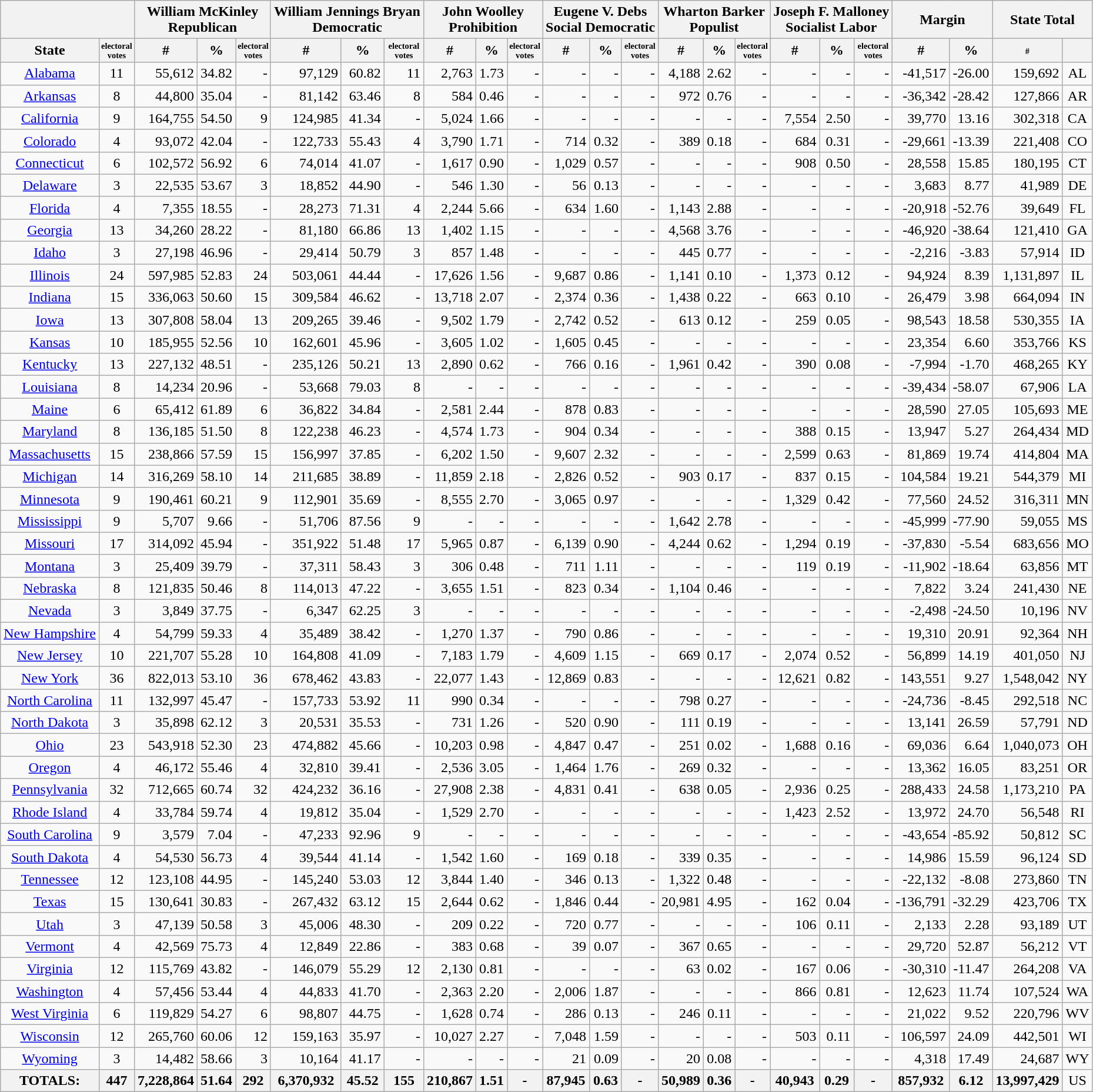<table class="wikitable sortable" style="text-align:right">
<tr>
<th colspan=2></th>
<th align=center colspan=3>William McKinley<br>Republican</th>
<th align=center colspan=3>William Jennings Bryan<br>Democratic</th>
<th align=center colspan=3>John Woolley<br>Prohibition</th>
<th align=center colspan=3>Eugene V. Debs<br>Social Democratic</th>
<th align=center colspan=3>Wharton Barker<br>Populist</th>
<th align=center colspan=3>Joseph F. Malloney<br>Socialist Labor</th>
<th align=center colspan=2>Margin</th>
<th align=center colspan=2>State Total</th>
</tr>
<tr>
<th align=center>State</th>
<th style="text-align:center; font-size: 60%" data-sort-type="number">electoral<br>votes</th>
<th align=center data-sort-type="number">#</th>
<th align=center data-sort-type="number">%</th>
<th style="text-align:center; font-size: 60%" data-sort-type="number">electoral<br>votes</th>
<th align=center data-sort-type="number">#</th>
<th align=center data-sort-type="number">%</th>
<th style="text-align:center; font-size: 60%" data-sort-type="number">electoral<br>votes</th>
<th align=center data-sort-type="number">#</th>
<th align=center data-sort-type="number">%</th>
<th style="text-align:center; font-size: 60%" data-sort-type="number">electoral<br>votes</th>
<th align=center data-sort-type="number">#</th>
<th align=center data-sort-type="number">%</th>
<th style="text-align:center; font-size: 60%" data-sort-type="number">electoral<br>votes</th>
<th align=center data-sort-type="number">#</th>
<th align=center data-sort-type="number">%</th>
<th style="text-align:center; font-size: 60%" data-sort-type="number">electoral<br>votes</th>
<th align=center data-sort-type="number">#</th>
<th align=center data-sort-type="number">%</th>
<th style="text-align:center; font-size: 60%" data-sort-type="number">electoral<br>votes</th>
<th align=center data-sort-type="number">#</th>
<th align=center data-sort-type="number">%</th>
<th style="text-align:center; font-size: 60%" data-sort-type="number">#</th>
<th></th>
</tr>
<tr>
<td style="text-align:center;"><a href='#'>Alabama</a></td>
<td style="text-align:center;">11</td>
<td>55,612</td>
<td>34.82</td>
<td>-</td>
<td>97,129</td>
<td>60.82</td>
<td>11</td>
<td>2,763</td>
<td>1.73</td>
<td>-</td>
<td>-</td>
<td>-</td>
<td>-</td>
<td>4,188</td>
<td>2.62</td>
<td>-</td>
<td>-</td>
<td>-</td>
<td>-</td>
<td>-41,517</td>
<td>-26.00</td>
<td>159,692</td>
<td style="text-align:center;">AL</td>
</tr>
<tr>
<td style="text-align:center;"><a href='#'>Arkansas</a></td>
<td style="text-align:center;">8</td>
<td>44,800</td>
<td>35.04</td>
<td>-</td>
<td>81,142</td>
<td>63.46</td>
<td>8</td>
<td>584</td>
<td>0.46</td>
<td>-</td>
<td>-</td>
<td>-</td>
<td>-</td>
<td>972</td>
<td>0.76</td>
<td>-</td>
<td>-</td>
<td>-</td>
<td>-</td>
<td>-36,342</td>
<td>-28.42</td>
<td>127,866</td>
<td style="text-align:center;">AR</td>
</tr>
<tr>
<td style="text-align:center;"><a href='#'>California</a></td>
<td style="text-align:center;">9</td>
<td>164,755</td>
<td>54.50</td>
<td>9</td>
<td>124,985</td>
<td>41.34</td>
<td>-</td>
<td>5,024</td>
<td>1.66</td>
<td>-</td>
<td>-</td>
<td>-</td>
<td>-</td>
<td>-</td>
<td>-</td>
<td>-</td>
<td>7,554</td>
<td>2.50</td>
<td>-</td>
<td>39,770</td>
<td>13.16</td>
<td>302,318</td>
<td style="text-align:center;">CA</td>
</tr>
<tr>
<td style="text-align:center;"><a href='#'>Colorado</a></td>
<td style="text-align:center;">4</td>
<td>93,072</td>
<td>42.04</td>
<td>-</td>
<td>122,733</td>
<td>55.43</td>
<td>4</td>
<td>3,790</td>
<td>1.71</td>
<td>-</td>
<td>714</td>
<td>0.32</td>
<td>-</td>
<td>389</td>
<td>0.18</td>
<td>-</td>
<td>684</td>
<td>0.31</td>
<td>-</td>
<td>-29,661</td>
<td>-13.39</td>
<td>221,408</td>
<td style="text-align:center;">CO</td>
</tr>
<tr>
<td style="text-align:center;"><a href='#'>Connecticut</a></td>
<td style="text-align:center;">6</td>
<td>102,572</td>
<td>56.92</td>
<td>6</td>
<td>74,014</td>
<td>41.07</td>
<td>-</td>
<td>1,617</td>
<td>0.90</td>
<td>-</td>
<td>1,029</td>
<td>0.57</td>
<td>-</td>
<td>-</td>
<td>-</td>
<td>-</td>
<td>908</td>
<td>0.50</td>
<td>-</td>
<td>28,558</td>
<td>15.85</td>
<td>180,195</td>
<td style="text-align:center;">CT</td>
</tr>
<tr>
<td style="text-align:center;"><a href='#'>Delaware</a></td>
<td style="text-align:center;">3</td>
<td>22,535</td>
<td>53.67</td>
<td>3</td>
<td>18,852</td>
<td>44.90</td>
<td>-</td>
<td>546</td>
<td>1.30</td>
<td>-</td>
<td>56</td>
<td>0.13</td>
<td>-</td>
<td>-</td>
<td>-</td>
<td>-</td>
<td>-</td>
<td>-</td>
<td>-</td>
<td>3,683</td>
<td>8.77</td>
<td>41,989</td>
<td style="text-align:center;">DE</td>
</tr>
<tr>
<td style="text-align:center;"><a href='#'>Florida</a></td>
<td style="text-align:center;">4</td>
<td>7,355</td>
<td>18.55</td>
<td>-</td>
<td>28,273</td>
<td>71.31</td>
<td>4</td>
<td>2,244</td>
<td>5.66</td>
<td>-</td>
<td>634</td>
<td>1.60</td>
<td>-</td>
<td>1,143</td>
<td>2.88</td>
<td>-</td>
<td>-</td>
<td>-</td>
<td>-</td>
<td>-20,918</td>
<td>-52.76</td>
<td>39,649</td>
<td style="text-align:center;">FL</td>
</tr>
<tr>
<td style="text-align:center;"><a href='#'>Georgia</a></td>
<td style="text-align:center;">13</td>
<td>34,260</td>
<td>28.22</td>
<td>-</td>
<td>81,180</td>
<td>66.86</td>
<td>13</td>
<td>1,402</td>
<td>1.15</td>
<td>-</td>
<td>-</td>
<td>-</td>
<td>-</td>
<td>4,568</td>
<td>3.76</td>
<td>-</td>
<td>-</td>
<td>-</td>
<td>-</td>
<td>-46,920</td>
<td>-38.64</td>
<td>121,410</td>
<td style="text-align:center;">GA</td>
</tr>
<tr>
<td style="text-align:center;"><a href='#'>Idaho</a></td>
<td style="text-align:center;">3</td>
<td>27,198</td>
<td>46.96</td>
<td>-</td>
<td>29,414</td>
<td>50.79</td>
<td>3</td>
<td>857</td>
<td>1.48</td>
<td>-</td>
<td>-</td>
<td>-</td>
<td>-</td>
<td>445</td>
<td>0.77</td>
<td>-</td>
<td>-</td>
<td>-</td>
<td>-</td>
<td>-2,216</td>
<td>-3.83</td>
<td>57,914</td>
<td style="text-align:center;">ID</td>
</tr>
<tr>
<td style="text-align:center;"><a href='#'>Illinois</a></td>
<td style="text-align:center;">24</td>
<td>597,985</td>
<td>52.83</td>
<td>24</td>
<td>503,061</td>
<td>44.44</td>
<td>-</td>
<td>17,626</td>
<td>1.56</td>
<td>-</td>
<td>9,687</td>
<td>0.86</td>
<td>-</td>
<td>1,141</td>
<td>0.10</td>
<td>-</td>
<td>1,373</td>
<td>0.12</td>
<td>-</td>
<td>94,924</td>
<td>8.39</td>
<td>1,131,897</td>
<td style="text-align:center;">IL</td>
</tr>
<tr>
<td style="text-align:center;"><a href='#'>Indiana</a></td>
<td style="text-align:center;">15</td>
<td>336,063</td>
<td>50.60</td>
<td>15</td>
<td>309,584</td>
<td>46.62</td>
<td>-</td>
<td>13,718</td>
<td>2.07</td>
<td>-</td>
<td>2,374</td>
<td>0.36</td>
<td>-</td>
<td>1,438</td>
<td>0.22</td>
<td>-</td>
<td>663</td>
<td>0.10</td>
<td>-</td>
<td>26,479</td>
<td>3.98</td>
<td>664,094</td>
<td style="text-align:center;">IN</td>
</tr>
<tr>
<td style="text-align:center;"><a href='#'>Iowa</a></td>
<td style="text-align:center;">13</td>
<td>307,808</td>
<td>58.04</td>
<td>13</td>
<td>209,265</td>
<td>39.46</td>
<td>-</td>
<td>9,502</td>
<td>1.79</td>
<td>-</td>
<td>2,742</td>
<td>0.52</td>
<td>-</td>
<td>613</td>
<td>0.12</td>
<td>-</td>
<td>259</td>
<td>0.05</td>
<td>-</td>
<td>98,543</td>
<td>18.58</td>
<td>530,355</td>
<td style="text-align:center;">IA</td>
</tr>
<tr>
<td style="text-align:center;"><a href='#'>Kansas</a></td>
<td style="text-align:center;">10</td>
<td>185,955</td>
<td>52.56</td>
<td>10</td>
<td>162,601</td>
<td>45.96</td>
<td>-</td>
<td>3,605</td>
<td>1.02</td>
<td>-</td>
<td>1,605</td>
<td>0.45</td>
<td>-</td>
<td>-</td>
<td>-</td>
<td>-</td>
<td>-</td>
<td>-</td>
<td>-</td>
<td>23,354</td>
<td>6.60</td>
<td>353,766</td>
<td style="text-align:center;">KS</td>
</tr>
<tr>
<td style="text-align:center;"><a href='#'>Kentucky</a></td>
<td style="text-align:center;">13</td>
<td>227,132</td>
<td>48.51</td>
<td>-</td>
<td>235,126</td>
<td>50.21</td>
<td>13</td>
<td>2,890</td>
<td>0.62</td>
<td>-</td>
<td>766</td>
<td>0.16</td>
<td>-</td>
<td>1,961</td>
<td>0.42</td>
<td>-</td>
<td>390</td>
<td>0.08</td>
<td>-</td>
<td>-7,994</td>
<td>-1.70</td>
<td>468,265</td>
<td style="text-align:center;">KY</td>
</tr>
<tr>
<td style="text-align:center;"><a href='#'>Louisiana</a></td>
<td style="text-align:center;">8</td>
<td>14,234</td>
<td>20.96</td>
<td>-</td>
<td>53,668</td>
<td>79.03</td>
<td>8</td>
<td>-</td>
<td>-</td>
<td>-</td>
<td>-</td>
<td>-</td>
<td>-</td>
<td>-</td>
<td>-</td>
<td>-</td>
<td>-</td>
<td>-</td>
<td>-</td>
<td>-39,434</td>
<td>-58.07</td>
<td>67,906</td>
<td style="text-align:center;">LA</td>
</tr>
<tr>
<td style="text-align:center;"><a href='#'>Maine</a></td>
<td style="text-align:center;">6</td>
<td>65,412</td>
<td>61.89</td>
<td>6</td>
<td>36,822</td>
<td>34.84</td>
<td>-</td>
<td>2,581</td>
<td>2.44</td>
<td>-</td>
<td>878</td>
<td>0.83</td>
<td>-</td>
<td>-</td>
<td>-</td>
<td>-</td>
<td>-</td>
<td>-</td>
<td>-</td>
<td>28,590</td>
<td>27.05</td>
<td>105,693</td>
<td style="text-align:center;">ME</td>
</tr>
<tr>
<td style="text-align:center;"><a href='#'>Maryland</a></td>
<td style="text-align:center;">8</td>
<td>136,185</td>
<td>51.50</td>
<td>8</td>
<td>122,238</td>
<td>46.23</td>
<td>-</td>
<td>4,574</td>
<td>1.73</td>
<td>-</td>
<td>904</td>
<td>0.34</td>
<td>-</td>
<td>-</td>
<td>-</td>
<td>-</td>
<td>388</td>
<td>0.15</td>
<td>-</td>
<td>13,947</td>
<td>5.27</td>
<td>264,434</td>
<td style="text-align:center;">MD</td>
</tr>
<tr>
<td style="text-align:center;"><a href='#'>Massachusetts</a></td>
<td style="text-align:center;">15</td>
<td>238,866</td>
<td>57.59</td>
<td>15</td>
<td>156,997</td>
<td>37.85</td>
<td>-</td>
<td>6,202</td>
<td>1.50</td>
<td>-</td>
<td>9,607</td>
<td>2.32</td>
<td>-</td>
<td>-</td>
<td>-</td>
<td>-</td>
<td>2,599</td>
<td>0.63</td>
<td>-</td>
<td>81,869</td>
<td>19.74</td>
<td>414,804</td>
<td style="text-align:center;">MA</td>
</tr>
<tr>
<td style="text-align:center;"><a href='#'>Michigan</a></td>
<td style="text-align:center;">14</td>
<td>316,269</td>
<td>58.10</td>
<td>14</td>
<td>211,685</td>
<td>38.89</td>
<td>-</td>
<td>11,859</td>
<td>2.18</td>
<td>-</td>
<td>2,826</td>
<td>0.52</td>
<td>-</td>
<td>903</td>
<td>0.17</td>
<td>-</td>
<td>837</td>
<td>0.15</td>
<td>-</td>
<td>104,584</td>
<td>19.21</td>
<td>544,379</td>
<td style="text-align:center;">MI</td>
</tr>
<tr>
<td style="text-align:center;"><a href='#'>Minnesota</a></td>
<td style="text-align:center;">9</td>
<td>190,461</td>
<td>60.21</td>
<td>9</td>
<td>112,901</td>
<td>35.69</td>
<td>-</td>
<td>8,555</td>
<td>2.70</td>
<td>-</td>
<td>3,065</td>
<td>0.97</td>
<td>-</td>
<td>-</td>
<td>-</td>
<td>-</td>
<td>1,329</td>
<td>0.42</td>
<td>-</td>
<td>77,560</td>
<td>24.52</td>
<td>316,311</td>
<td style="text-align:center;">MN</td>
</tr>
<tr>
<td style="text-align:center;"><a href='#'>Mississippi</a></td>
<td style="text-align:center;">9</td>
<td>5,707</td>
<td>9.66</td>
<td>-</td>
<td>51,706</td>
<td>87.56</td>
<td>9</td>
<td>-</td>
<td>-</td>
<td>-</td>
<td>-</td>
<td>-</td>
<td>-</td>
<td>1,642</td>
<td>2.78</td>
<td>-</td>
<td>-</td>
<td>-</td>
<td>-</td>
<td>-45,999</td>
<td>-77.90</td>
<td>59,055</td>
<td style="text-align:center;">MS</td>
</tr>
<tr>
<td style="text-align:center;"><a href='#'>Missouri</a></td>
<td style="text-align:center;">17</td>
<td>314,092</td>
<td>45.94</td>
<td>-</td>
<td>351,922</td>
<td>51.48</td>
<td>17</td>
<td>5,965</td>
<td>0.87</td>
<td>-</td>
<td>6,139</td>
<td>0.90</td>
<td>-</td>
<td>4,244</td>
<td>0.62</td>
<td>-</td>
<td>1,294</td>
<td>0.19</td>
<td>-</td>
<td>-37,830</td>
<td>-5.54</td>
<td>683,656</td>
<td style="text-align:center;">MO</td>
</tr>
<tr>
<td style="text-align:center;"><a href='#'>Montana</a></td>
<td style="text-align:center;">3</td>
<td>25,409</td>
<td>39.79</td>
<td>-</td>
<td>37,311</td>
<td>58.43</td>
<td>3</td>
<td>306</td>
<td>0.48</td>
<td>-</td>
<td>711</td>
<td>1.11</td>
<td>-</td>
<td>-</td>
<td>-</td>
<td>-</td>
<td>119</td>
<td>0.19</td>
<td>-</td>
<td>-11,902</td>
<td>-18.64</td>
<td>63,856</td>
<td style="text-align:center;">MT</td>
</tr>
<tr>
<td style="text-align:center;"><a href='#'>Nebraska</a></td>
<td style="text-align:center;">8</td>
<td>121,835</td>
<td>50.46</td>
<td>8</td>
<td>114,013</td>
<td>47.22</td>
<td>-</td>
<td>3,655</td>
<td>1.51</td>
<td>-</td>
<td>823</td>
<td>0.34</td>
<td>-</td>
<td>1,104</td>
<td>0.46</td>
<td>-</td>
<td>-</td>
<td>-</td>
<td>-</td>
<td>7,822</td>
<td>3.24</td>
<td>241,430</td>
<td style="text-align:center;">NE</td>
</tr>
<tr>
<td style="text-align:center;"><a href='#'>Nevada</a></td>
<td style="text-align:center;">3</td>
<td>3,849</td>
<td>37.75</td>
<td>-</td>
<td>6,347</td>
<td>62.25</td>
<td>3</td>
<td>-</td>
<td>-</td>
<td>-</td>
<td>-</td>
<td>-</td>
<td>-</td>
<td>-</td>
<td>-</td>
<td>-</td>
<td>-</td>
<td>-</td>
<td>-</td>
<td>-2,498</td>
<td>-24.50</td>
<td>10,196</td>
<td style="text-align:center;">NV</td>
</tr>
<tr>
<td style="text-align:center;"><a href='#'>New Hampshire</a></td>
<td style="text-align:center;">4</td>
<td>54,799</td>
<td>59.33</td>
<td>4</td>
<td>35,489</td>
<td>38.42</td>
<td>-</td>
<td>1,270</td>
<td>1.37</td>
<td>-</td>
<td>790</td>
<td>0.86</td>
<td>-</td>
<td>-</td>
<td>-</td>
<td>-</td>
<td>-</td>
<td>-</td>
<td>-</td>
<td>19,310</td>
<td>20.91</td>
<td>92,364</td>
<td style="text-align:center;">NH</td>
</tr>
<tr>
<td style="text-align:center;"><a href='#'>New Jersey</a></td>
<td style="text-align:center;">10</td>
<td>221,707</td>
<td>55.28</td>
<td>10</td>
<td>164,808</td>
<td>41.09</td>
<td>-</td>
<td>7,183</td>
<td>1.79</td>
<td>-</td>
<td>4,609</td>
<td>1.15</td>
<td>-</td>
<td>669</td>
<td>0.17</td>
<td>-</td>
<td>2,074</td>
<td>0.52</td>
<td>-</td>
<td>56,899</td>
<td>14.19</td>
<td>401,050</td>
<td style="text-align:center;">NJ</td>
</tr>
<tr>
<td style="text-align:center;"><a href='#'>New York</a></td>
<td style="text-align:center;">36</td>
<td>822,013</td>
<td>53.10</td>
<td>36</td>
<td>678,462</td>
<td>43.83</td>
<td>-</td>
<td>22,077</td>
<td>1.43</td>
<td>-</td>
<td>12,869</td>
<td>0.83</td>
<td>-</td>
<td>-</td>
<td>-</td>
<td>-</td>
<td>12,621</td>
<td>0.82</td>
<td>-</td>
<td>143,551</td>
<td>9.27</td>
<td>1,548,042</td>
<td style="text-align:center;">NY</td>
</tr>
<tr>
<td style="text-align:center;"><a href='#'>North Carolina</a></td>
<td style="text-align:center;">11</td>
<td>132,997</td>
<td>45.47</td>
<td>-</td>
<td>157,733</td>
<td>53.92</td>
<td>11</td>
<td>990</td>
<td>0.34</td>
<td>-</td>
<td>-</td>
<td>-</td>
<td>-</td>
<td>798</td>
<td>0.27</td>
<td>-</td>
<td>-</td>
<td>-</td>
<td>-</td>
<td>-24,736</td>
<td>-8.45</td>
<td>292,518</td>
<td style="text-align:center;">NC</td>
</tr>
<tr>
<td style="text-align:center;"><a href='#'>North Dakota</a></td>
<td style="text-align:center;">3</td>
<td>35,898</td>
<td>62.12</td>
<td>3</td>
<td>20,531</td>
<td>35.53</td>
<td>-</td>
<td>731</td>
<td>1.26</td>
<td>-</td>
<td>520</td>
<td>0.90</td>
<td>-</td>
<td>111</td>
<td>0.19</td>
<td>-</td>
<td>-</td>
<td>-</td>
<td>-</td>
<td>13,141</td>
<td>26.59</td>
<td>57,791</td>
<td style="text-align:center;">ND</td>
</tr>
<tr>
<td style="text-align:center;"><a href='#'>Ohio</a></td>
<td style="text-align:center;">23</td>
<td>543,918</td>
<td>52.30</td>
<td>23</td>
<td>474,882</td>
<td>45.66</td>
<td>-</td>
<td>10,203</td>
<td>0.98</td>
<td>-</td>
<td>4,847</td>
<td>0.47</td>
<td>-</td>
<td>251</td>
<td>0.02</td>
<td>-</td>
<td>1,688</td>
<td>0.16</td>
<td>-</td>
<td>69,036</td>
<td>6.64</td>
<td>1,040,073</td>
<td style="text-align:center;">OH</td>
</tr>
<tr>
<td style="text-align:center;"><a href='#'>Oregon</a></td>
<td style="text-align:center;">4</td>
<td>46,172</td>
<td>55.46</td>
<td>4</td>
<td>32,810</td>
<td>39.41</td>
<td>-</td>
<td>2,536</td>
<td>3.05</td>
<td>-</td>
<td>1,464</td>
<td>1.76</td>
<td>-</td>
<td>269</td>
<td>0.32</td>
<td>-</td>
<td>-</td>
<td>-</td>
<td>-</td>
<td>13,362</td>
<td>16.05</td>
<td>83,251</td>
<td style="text-align:center;">OR</td>
</tr>
<tr>
<td style="text-align:center;"><a href='#'>Pennsylvania</a></td>
<td style="text-align:center;">32</td>
<td>712,665</td>
<td>60.74</td>
<td>32</td>
<td>424,232</td>
<td>36.16</td>
<td>-</td>
<td>27,908</td>
<td>2.38</td>
<td>-</td>
<td>4,831</td>
<td>0.41</td>
<td>-</td>
<td>638</td>
<td>0.05</td>
<td>-</td>
<td>2,936</td>
<td>0.25</td>
<td>-</td>
<td>288,433</td>
<td>24.58</td>
<td>1,173,210</td>
<td style="text-align:center;">PA</td>
</tr>
<tr>
<td style="text-align:center;"><a href='#'>Rhode Island</a></td>
<td style="text-align:center;">4</td>
<td>33,784</td>
<td>59.74</td>
<td>4</td>
<td>19,812</td>
<td>35.04</td>
<td>-</td>
<td>1,529</td>
<td>2.70</td>
<td>-</td>
<td>-</td>
<td>-</td>
<td>-</td>
<td>-</td>
<td>-</td>
<td>-</td>
<td>1,423</td>
<td>2.52</td>
<td>-</td>
<td>13,972</td>
<td>24.70</td>
<td>56,548</td>
<td style="text-align:center;">RI</td>
</tr>
<tr>
<td style="text-align:center;"><a href='#'>South Carolina</a></td>
<td style="text-align:center;">9</td>
<td>3,579</td>
<td>7.04</td>
<td>-</td>
<td>47,233</td>
<td>92.96</td>
<td>9</td>
<td>-</td>
<td>-</td>
<td>-</td>
<td>-</td>
<td>-</td>
<td>-</td>
<td>-</td>
<td>-</td>
<td>-</td>
<td>-</td>
<td>-</td>
<td>-</td>
<td>-43,654</td>
<td>-85.92</td>
<td>50,812</td>
<td style="text-align:center;">SC</td>
</tr>
<tr>
<td style="text-align:center;"><a href='#'>South Dakota</a></td>
<td style="text-align:center;">4</td>
<td>54,530</td>
<td>56.73</td>
<td>4</td>
<td>39,544</td>
<td>41.14</td>
<td>-</td>
<td>1,542</td>
<td>1.60</td>
<td>-</td>
<td>169</td>
<td>0.18</td>
<td>-</td>
<td>339</td>
<td>0.35</td>
<td>-</td>
<td>-</td>
<td>-</td>
<td>-</td>
<td>14,986</td>
<td>15.59</td>
<td>96,124</td>
<td style="text-align:center;">SD</td>
</tr>
<tr>
<td style="text-align:center;"><a href='#'>Tennessee</a></td>
<td style="text-align:center;">12</td>
<td>123,108</td>
<td>44.95</td>
<td>-</td>
<td>145,240</td>
<td>53.03</td>
<td>12</td>
<td>3,844</td>
<td>1.40</td>
<td>-</td>
<td>346</td>
<td>0.13</td>
<td>-</td>
<td>1,322</td>
<td>0.48</td>
<td>-</td>
<td>-</td>
<td>-</td>
<td>-</td>
<td>-22,132</td>
<td>-8.08</td>
<td>273,860</td>
<td style="text-align:center;">TN</td>
</tr>
<tr>
<td style="text-align:center;"><a href='#'>Texas</a></td>
<td style="text-align:center;">15</td>
<td>130,641</td>
<td>30.83</td>
<td>-</td>
<td>267,432</td>
<td>63.12</td>
<td>15</td>
<td>2,644</td>
<td>0.62</td>
<td>-</td>
<td>1,846</td>
<td>0.44</td>
<td>-</td>
<td>20,981</td>
<td>4.95</td>
<td>-</td>
<td>162</td>
<td>0.04</td>
<td>-</td>
<td>-136,791</td>
<td>-32.29</td>
<td>423,706</td>
<td style="text-align:center;">TX</td>
</tr>
<tr>
<td style="text-align:center;"><a href='#'>Utah</a></td>
<td style="text-align:center;">3</td>
<td>47,139</td>
<td>50.58</td>
<td>3</td>
<td>45,006</td>
<td>48.30</td>
<td>-</td>
<td>209</td>
<td>0.22</td>
<td>-</td>
<td>720</td>
<td>0.77</td>
<td>-</td>
<td>-</td>
<td>-</td>
<td>-</td>
<td>106</td>
<td>0.11</td>
<td>-</td>
<td>2,133</td>
<td>2.28</td>
<td>93,189</td>
<td style="text-align:center;">UT</td>
</tr>
<tr>
<td style="text-align:center;"><a href='#'>Vermont</a></td>
<td style="text-align:center;">4</td>
<td>42,569</td>
<td>75.73</td>
<td>4</td>
<td>12,849</td>
<td>22.86</td>
<td>-</td>
<td>383</td>
<td>0.68</td>
<td>-</td>
<td>39</td>
<td>0.07</td>
<td>-</td>
<td>367</td>
<td>0.65</td>
<td>-</td>
<td>-</td>
<td>-</td>
<td>-</td>
<td>29,720</td>
<td>52.87</td>
<td>56,212</td>
<td style="text-align:center;">VT</td>
</tr>
<tr>
<td style="text-align:center;"><a href='#'>Virginia</a></td>
<td style="text-align:center;">12</td>
<td>115,769</td>
<td>43.82</td>
<td>-</td>
<td>146,079</td>
<td>55.29</td>
<td>12</td>
<td>2,130</td>
<td>0.81</td>
<td>-</td>
<td>-</td>
<td>-</td>
<td>-</td>
<td>63</td>
<td>0.02</td>
<td>-</td>
<td>167</td>
<td>0.06</td>
<td>-</td>
<td>-30,310</td>
<td>-11.47</td>
<td>264,208</td>
<td style="text-align:center;">VA</td>
</tr>
<tr>
<td style="text-align:center;"><a href='#'>Washington</a></td>
<td style="text-align:center;">4</td>
<td>57,456</td>
<td>53.44</td>
<td>4</td>
<td>44,833</td>
<td>41.70</td>
<td>-</td>
<td>2,363</td>
<td>2.20</td>
<td>-</td>
<td>2,006</td>
<td>1.87</td>
<td>-</td>
<td>-</td>
<td>-</td>
<td>-</td>
<td>866</td>
<td>0.81</td>
<td>-</td>
<td>12,623</td>
<td>11.74</td>
<td>107,524</td>
<td style="text-align:center;">WA</td>
</tr>
<tr>
<td style="text-align:center;"><a href='#'>West Virginia</a></td>
<td style="text-align:center;">6</td>
<td>119,829</td>
<td>54.27</td>
<td>6</td>
<td>98,807</td>
<td>44.75</td>
<td>-</td>
<td>1,628</td>
<td>0.74</td>
<td>-</td>
<td>286</td>
<td>0.13</td>
<td>-</td>
<td>246</td>
<td>0.11</td>
<td>-</td>
<td>-</td>
<td>-</td>
<td>-</td>
<td>21,022</td>
<td>9.52</td>
<td>220,796</td>
<td style="text-align:center;">WV</td>
</tr>
<tr>
<td style="text-align:center;"><a href='#'>Wisconsin</a></td>
<td style="text-align:center;">12</td>
<td>265,760</td>
<td>60.06</td>
<td>12</td>
<td>159,163</td>
<td>35.97</td>
<td>-</td>
<td>10,027</td>
<td>2.27</td>
<td>-</td>
<td>7,048</td>
<td>1.59</td>
<td>-</td>
<td>-</td>
<td>-</td>
<td>-</td>
<td>503</td>
<td>0.11</td>
<td>-</td>
<td>106,597</td>
<td>24.09</td>
<td>442,501</td>
<td style="text-align:center;">WI</td>
</tr>
<tr>
<td style="text-align:center;"><a href='#'>Wyoming</a></td>
<td style="text-align:center;">3</td>
<td>14,482</td>
<td>58.66</td>
<td>3</td>
<td>10,164</td>
<td>41.17</td>
<td>-</td>
<td>-</td>
<td>-</td>
<td>-</td>
<td>21</td>
<td>0.09</td>
<td>-</td>
<td>20</td>
<td>0.08</td>
<td>-</td>
<td>-</td>
<td>-</td>
<td>-</td>
<td>4,318</td>
<td>17.49</td>
<td>24,687</td>
<td style="text-align:center;">WY</td>
</tr>
<tr>
<th>TOTALS:</th>
<th>447</th>
<th>7,228,864</th>
<th>51.64</th>
<th>292</th>
<th>6,370,932</th>
<th>45.52</th>
<th>155</th>
<th>210,867</th>
<th>1.51</th>
<th>-</th>
<th>87,945</th>
<th>0.63</th>
<th>-</th>
<th>50,989</th>
<th>0.36</th>
<th>-</th>
<th>40,943</th>
<th>0.29</th>
<th>-</th>
<th>857,932</th>
<th>6.12</th>
<th>13,997,429</th>
<td style="text-align:center;">US</td>
</tr>
</table>
